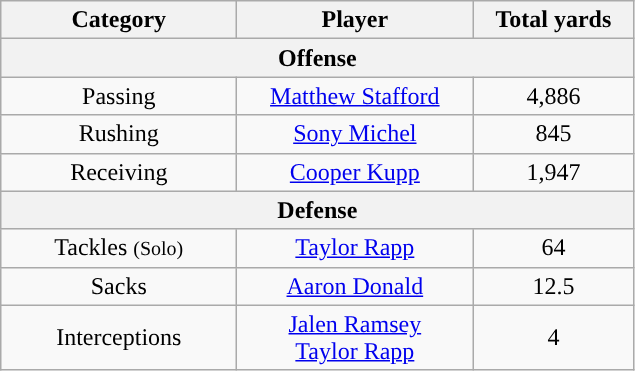<table class="wikitable" style="text-align:center">
<tr>
<th width="150">Category</th>
<th width="150">Player</th>
<th width="100">Total yards</th>
</tr>
<tr>
<th align="center" colspan="4">Offense</th>
</tr>
<tr>
<td>Passing</td>
<td><a href='#'>Matthew Stafford</a></td>
<td>4,886</td>
</tr>
<tr>
<td>Rushing</td>
<td><a href='#'>Sony Michel</a></td>
<td>845</td>
</tr>
<tr>
<td>Receiving</td>
<td><a href='#'>Cooper Kupp</a></td>
<td>1,947</td>
</tr>
<tr>
<th align="center" colspan="4">Defense</th>
</tr>
<tr>
<td>Tackles <small>(Solo)</small></td>
<td><a href='#'>Taylor Rapp</a></td>
<td>64</td>
</tr>
<tr>
<td>Sacks</td>
<td><a href='#'>Aaron Donald</a></td>
<td>12.5</td>
</tr>
<tr>
<td>Interceptions</td>
<td><a href='#'>Jalen Ramsey</a><br><a href='#'>Taylor Rapp</a></td>
<td>4</td>
</tr>
</table>
